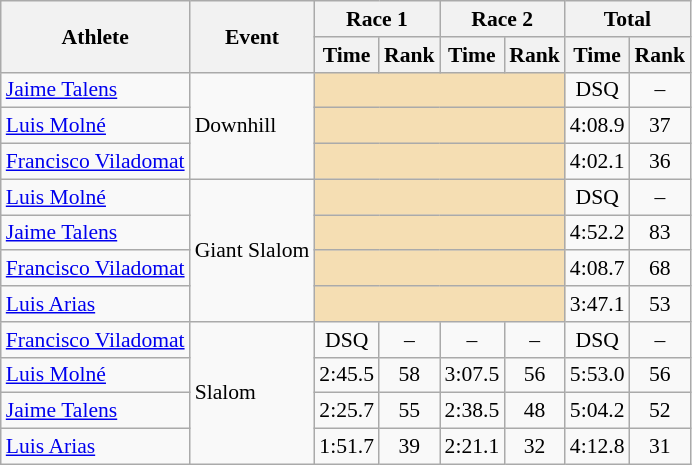<table class="wikitable" style="font-size:90%">
<tr>
<th rowspan="2">Athlete</th>
<th rowspan="2">Event</th>
<th colspan="2">Race 1</th>
<th colspan="2">Race 2</th>
<th colspan="2">Total</th>
</tr>
<tr>
<th>Time</th>
<th>Rank</th>
<th>Time</th>
<th>Rank</th>
<th>Time</th>
<th>Rank</th>
</tr>
<tr>
<td><a href='#'>Jaime Talens</a></td>
<td rowspan="3">Downhill</td>
<td colspan="4" bgcolor="wheat"></td>
<td align="center">DSQ</td>
<td align="center">–</td>
</tr>
<tr>
<td><a href='#'>Luis Molné</a></td>
<td colspan="4" bgcolor="wheat"></td>
<td align="center">4:08.9</td>
<td align="center">37</td>
</tr>
<tr>
<td><a href='#'>Francisco Viladomat</a></td>
<td colspan="4" bgcolor="wheat"></td>
<td align="center">4:02.1</td>
<td align="center">36</td>
</tr>
<tr>
<td><a href='#'>Luis Molné</a></td>
<td rowspan="4">Giant Slalom</td>
<td colspan="4" bgcolor="wheat"></td>
<td align="center">DSQ</td>
<td align="center">–</td>
</tr>
<tr>
<td><a href='#'>Jaime Talens</a></td>
<td colspan="4" bgcolor="wheat"></td>
<td align="center">4:52.2</td>
<td align="center">83</td>
</tr>
<tr>
<td><a href='#'>Francisco Viladomat</a></td>
<td colspan="4" bgcolor="wheat"></td>
<td align="center">4:08.7</td>
<td align="center">68</td>
</tr>
<tr>
<td><a href='#'>Luis Arias</a></td>
<td colspan="4" bgcolor="wheat"></td>
<td align="center">3:47.1</td>
<td align="center">53</td>
</tr>
<tr>
<td><a href='#'>Francisco Viladomat</a></td>
<td rowspan="4">Slalom</td>
<td align="center">DSQ</td>
<td align="center">–</td>
<td align="center">–</td>
<td align="center">–</td>
<td align="center">DSQ</td>
<td align="center">–</td>
</tr>
<tr>
<td><a href='#'>Luis Molné</a></td>
<td align="center">2:45.5</td>
<td align="center">58</td>
<td align="center">3:07.5</td>
<td align="center">56</td>
<td align="center">5:53.0</td>
<td align="center">56</td>
</tr>
<tr>
<td><a href='#'>Jaime Talens</a></td>
<td align="center">2:25.7</td>
<td align="center">55</td>
<td align="center">2:38.5</td>
<td align="center">48</td>
<td align="center">5:04.2</td>
<td align="center">52</td>
</tr>
<tr>
<td><a href='#'>Luis Arias</a></td>
<td align="center">1:51.7</td>
<td align="center">39</td>
<td align="center">2:21.1</td>
<td align="center">32</td>
<td align="center">4:12.8</td>
<td align="center">31</td>
</tr>
</table>
